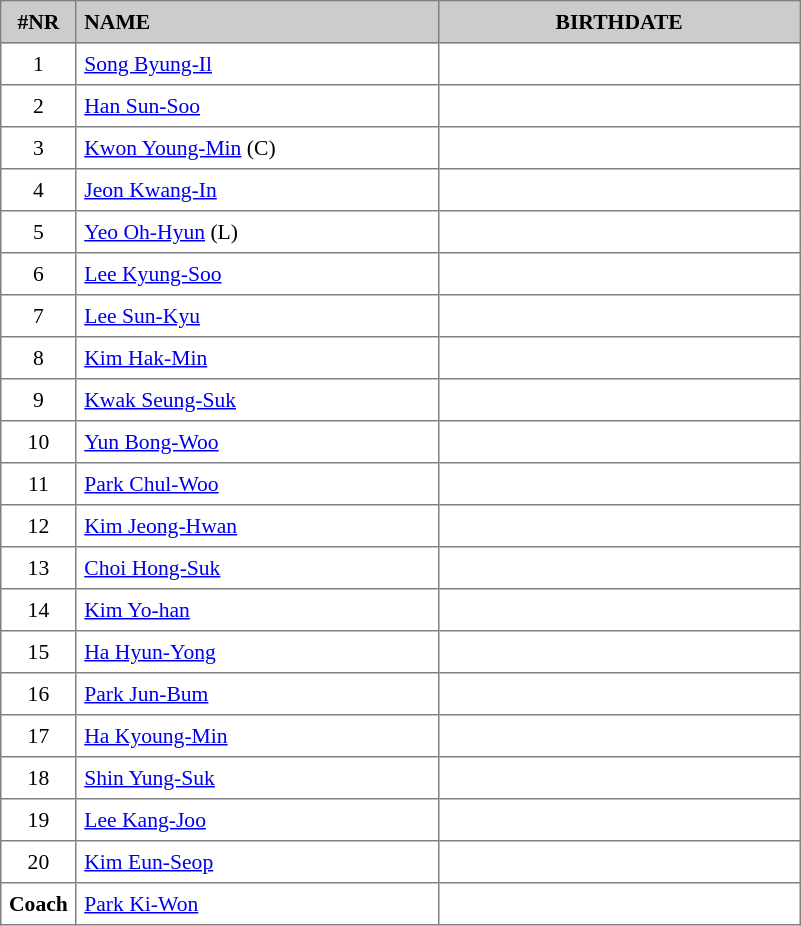<table border="1" cellspacing="2" cellpadding="5" style="border-collapse: collapse; font-size: 90%;">
<tr style="background:#ccc;">
<th>#NR</th>
<th style="text-align:left; width:16em;">NAME</th>
<th style="text-align:center; width:16em;">BIRTHDATE</th>
</tr>
<tr>
<td style="text-align:center;">1</td>
<td><a href='#'>Song Byung-Il</a></td>
<td align="center"></td>
</tr>
<tr>
<td style="text-align:center;">2</td>
<td><a href='#'>Han Sun-Soo</a></td>
<td align="center"></td>
</tr>
<tr>
<td style="text-align:center;">3</td>
<td><a href='#'>Kwon Young-Min</a> (C)</td>
<td align="center"></td>
</tr>
<tr>
<td style="text-align:center;">4</td>
<td><a href='#'>Jeon Kwang-In</a></td>
<td align="center"></td>
</tr>
<tr>
<td style="text-align:center;">5</td>
<td><a href='#'>Yeo Oh-Hyun</a> (L)</td>
<td align="center"></td>
</tr>
<tr>
<td style="text-align:center;">6</td>
<td><a href='#'>Lee Kyung-Soo</a></td>
<td align="center"></td>
</tr>
<tr>
<td style="text-align:center;">7</td>
<td><a href='#'>Lee Sun-Kyu</a></td>
<td align="center"></td>
</tr>
<tr>
<td style="text-align:center;">8</td>
<td><a href='#'>Kim Hak-Min</a></td>
<td align="center"></td>
</tr>
<tr>
<td style="text-align:center;">9</td>
<td><a href='#'>Kwak Seung-Suk</a></td>
<td align="center"></td>
</tr>
<tr>
<td style="text-align:center;">10</td>
<td><a href='#'>Yun Bong-Woo</a></td>
<td align="center"></td>
</tr>
<tr>
<td style="text-align:center;">11</td>
<td><a href='#'>Park Chul-Woo</a></td>
<td align="center"></td>
</tr>
<tr>
<td style="text-align:center;">12</td>
<td><a href='#'>Kim Jeong-Hwan</a></td>
<td align="center"></td>
</tr>
<tr>
<td style="text-align:center;">13</td>
<td><a href='#'>Choi Hong-Suk</a></td>
<td align="center"></td>
</tr>
<tr>
<td style="text-align:center;">14</td>
<td><a href='#'>Kim Yo-han</a></td>
<td align="center"></td>
</tr>
<tr>
<td style="text-align:center;">15</td>
<td><a href='#'>Ha Hyun-Yong</a></td>
<td align="center"></td>
</tr>
<tr>
<td style="text-align:center;">16</td>
<td><a href='#'>Park Jun-Bum</a></td>
<td align="center"></td>
</tr>
<tr>
<td style="text-align:center;">17</td>
<td><a href='#'>Ha Kyoung-Min</a></td>
<td align="center"></td>
</tr>
<tr>
<td style="text-align:center;">18</td>
<td><a href='#'>Shin Yung-Suk</a></td>
<td align="center"></td>
</tr>
<tr>
<td style="text-align:center;">19</td>
<td><a href='#'>Lee Kang-Joo</a></td>
<td align="center"></td>
</tr>
<tr>
<td style="text-align:center;">20</td>
<td><a href='#'>Kim Eun-Seop</a></td>
<td align="center"></td>
</tr>
<tr>
<td style="text-align:center;"><strong>Coach</strong></td>
<td><a href='#'>Park Ki-Won</a></td>
<td align="center"></td>
</tr>
</table>
